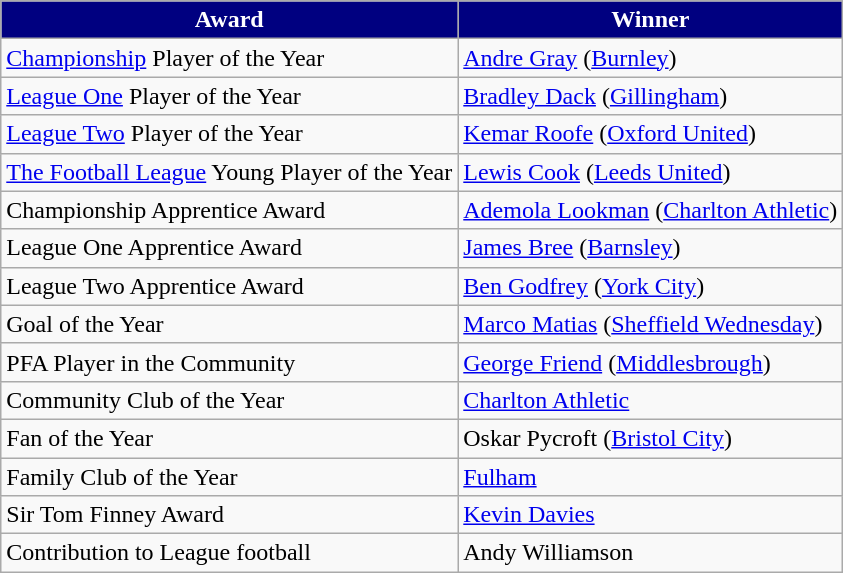<table class="wikitable">
<tr>
<th style="background-color: navy; color: white;">Award</th>
<th style="background-color: navy; color: white;">Winner</th>
</tr>
<tr>
<td><a href='#'>Championship</a> Player of the Year</td>
<td><a href='#'>Andre Gray</a> (<a href='#'>Burnley</a>)</td>
</tr>
<tr>
<td><a href='#'>League One</a> Player of the Year</td>
<td><a href='#'>Bradley Dack</a> (<a href='#'>Gillingham</a>)</td>
</tr>
<tr>
<td><a href='#'>League Two</a> Player of the Year</td>
<td><a href='#'>Kemar Roofe</a> (<a href='#'>Oxford United</a>)</td>
</tr>
<tr>
<td><a href='#'>The Football League</a> Young Player of the Year</td>
<td><a href='#'>Lewis Cook</a> (<a href='#'>Leeds United</a>)</td>
</tr>
<tr>
<td>Championship Apprentice Award</td>
<td><a href='#'>Ademola Lookman</a> (<a href='#'>Charlton Athletic</a>)</td>
</tr>
<tr>
<td>League One Apprentice Award</td>
<td><a href='#'>James Bree</a> (<a href='#'>Barnsley</a>)</td>
</tr>
<tr>
<td>League Two Apprentice Award</td>
<td><a href='#'>Ben Godfrey</a> (<a href='#'>York City</a>)</td>
</tr>
<tr>
<td>Goal of the Year</td>
<td><a href='#'>Marco Matias</a> (<a href='#'>Sheffield Wednesday</a>)</td>
</tr>
<tr>
<td>PFA Player in the Community</td>
<td><a href='#'>George Friend</a> (<a href='#'>Middlesbrough</a>)</td>
</tr>
<tr>
<td>Community Club of the Year</td>
<td><a href='#'>Charlton Athletic</a></td>
</tr>
<tr>
<td>Fan of the Year</td>
<td>Oskar Pycroft (<a href='#'>Bristol City</a>)</td>
</tr>
<tr>
<td>Family Club of the Year</td>
<td><a href='#'>Fulham</a></td>
</tr>
<tr>
<td>Sir Tom Finney Award</td>
<td><a href='#'>Kevin Davies</a></td>
</tr>
<tr>
<td>Contribution to League football</td>
<td>Andy Williamson</td>
</tr>
</table>
